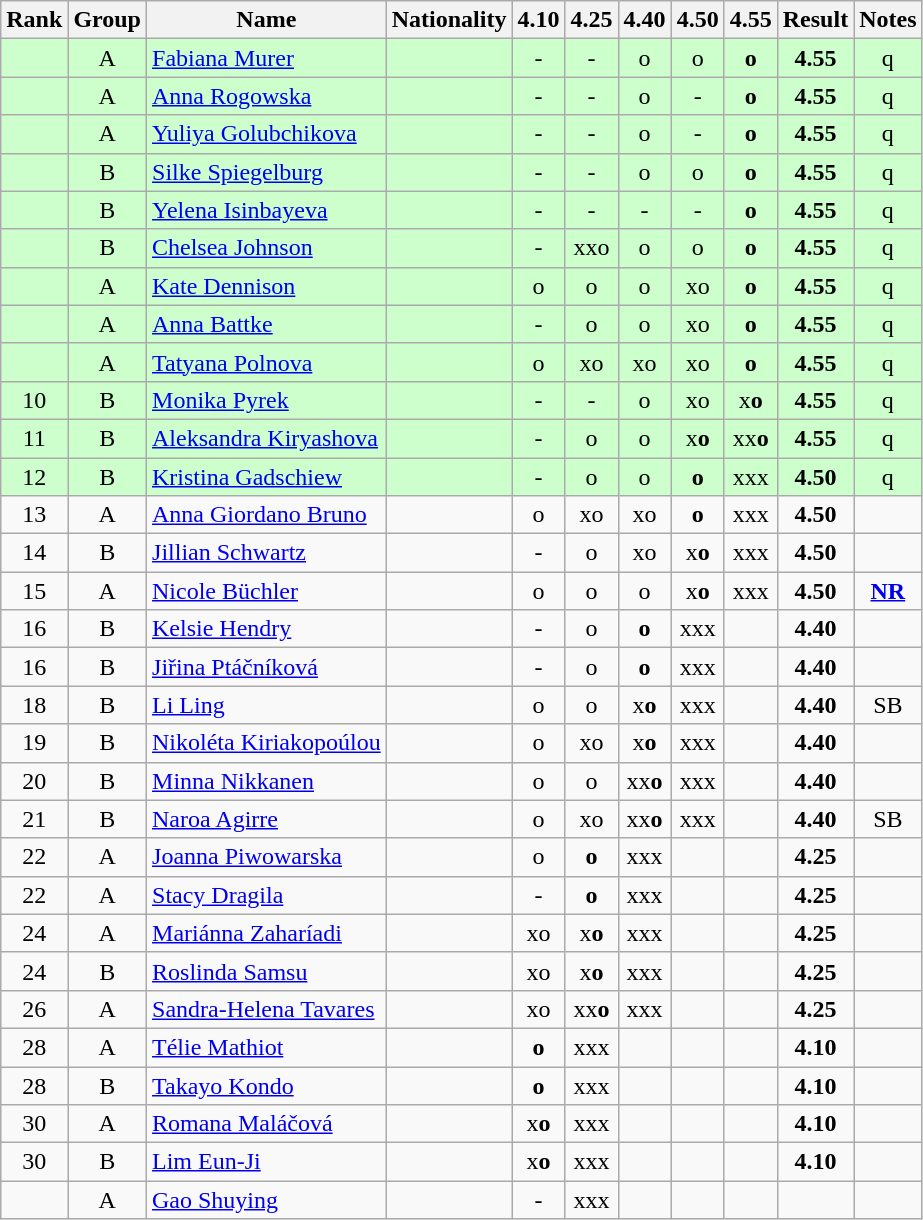<table class="wikitable sortable" style="text-align:center">
<tr>
<th>Rank</th>
<th>Group</th>
<th>Name</th>
<th>Nationality</th>
<th>4.10</th>
<th>4.25</th>
<th>4.40</th>
<th>4.50</th>
<th>4.55</th>
<th>Result</th>
<th>Notes</th>
</tr>
<tr bgcolor=ccffcc>
<td></td>
<td>A</td>
<td align=left><a href='#'>Fabiana Murer</a></td>
<td align=left></td>
<td>-</td>
<td>-</td>
<td>o</td>
<td>o</td>
<td><strong>o</strong></td>
<td><strong>4.55</strong></td>
<td>q</td>
</tr>
<tr bgcolor=ccffcc>
<td></td>
<td>A</td>
<td align=left><a href='#'>Anna Rogowska</a></td>
<td align=left></td>
<td>-</td>
<td>-</td>
<td>o</td>
<td>-</td>
<td><strong>o</strong></td>
<td><strong>4.55</strong></td>
<td>q</td>
</tr>
<tr bgcolor=ccffcc>
<td></td>
<td>A</td>
<td align=left><a href='#'>Yuliya Golubchikova</a></td>
<td align=left></td>
<td>-</td>
<td>-</td>
<td>o</td>
<td>-</td>
<td><strong>o</strong></td>
<td><strong>4.55</strong></td>
<td>q</td>
</tr>
<tr bgcolor=ccffcc>
<td></td>
<td>B</td>
<td align=left><a href='#'>Silke Spiegelburg</a></td>
<td align=left></td>
<td>-</td>
<td>-</td>
<td>o</td>
<td>o</td>
<td><strong>o</strong></td>
<td><strong>4.55</strong></td>
<td>q</td>
</tr>
<tr bgcolor=ccffcc>
<td></td>
<td>B</td>
<td align=left><a href='#'>Yelena Isinbayeva</a></td>
<td align=left></td>
<td>-</td>
<td>-</td>
<td>-</td>
<td>-</td>
<td><strong>o</strong></td>
<td><strong>4.55</strong></td>
<td>q</td>
</tr>
<tr bgcolor=ccffcc>
<td></td>
<td>B</td>
<td align=left><a href='#'>Chelsea Johnson</a></td>
<td align=left></td>
<td>-</td>
<td>xxo</td>
<td>o</td>
<td>o</td>
<td><strong>o</strong></td>
<td><strong>4.55</strong></td>
<td>q</td>
</tr>
<tr bgcolor=ccffcc>
<td></td>
<td>A</td>
<td align=left><a href='#'>Kate Dennison</a></td>
<td align=left></td>
<td>o</td>
<td>o</td>
<td>o</td>
<td>xo</td>
<td><strong>o</strong></td>
<td><strong>4.55</strong></td>
<td>q</td>
</tr>
<tr bgcolor=ccffcc>
<td></td>
<td>A</td>
<td align=left><a href='#'>Anna Battke</a></td>
<td align=left></td>
<td>-</td>
<td>o</td>
<td>o</td>
<td>xo</td>
<td><strong>o</strong></td>
<td><strong>4.55</strong></td>
<td>q</td>
</tr>
<tr bgcolor=ccffcc>
<td></td>
<td>A</td>
<td align=left><a href='#'>Tatyana Polnova</a></td>
<td align=left></td>
<td>o</td>
<td>xo</td>
<td>xo</td>
<td>xo</td>
<td><strong>o</strong></td>
<td><strong>4.55</strong></td>
<td>q</td>
</tr>
<tr bgcolor=ccffcc>
<td>10</td>
<td>B</td>
<td align=left><a href='#'>Monika Pyrek</a></td>
<td align=left></td>
<td>-</td>
<td>-</td>
<td>o</td>
<td>xo</td>
<td>x<strong>o</strong></td>
<td><strong>4.55</strong></td>
<td>q</td>
</tr>
<tr bgcolor=ccffcc>
<td>11</td>
<td>B</td>
<td align=left><a href='#'>Aleksandra Kiryashova</a></td>
<td align=left></td>
<td>-</td>
<td>o</td>
<td>o</td>
<td>x<strong>o</strong></td>
<td>xx<strong>o</strong></td>
<td><strong>4.55</strong></td>
<td>q</td>
</tr>
<tr bgcolor=ccffcc>
<td>12</td>
<td>B</td>
<td align=left><a href='#'>Kristina Gadschiew</a></td>
<td align=left></td>
<td>-</td>
<td>o</td>
<td>o</td>
<td><strong>o</strong></td>
<td>xxx</td>
<td><strong>4.50</strong></td>
<td>q</td>
</tr>
<tr>
<td>13</td>
<td>A</td>
<td align=left><a href='#'>Anna Giordano Bruno</a></td>
<td align=left></td>
<td>o</td>
<td>xo</td>
<td>xo</td>
<td><strong>o</strong></td>
<td>xxx</td>
<td><strong>4.50</strong></td>
<td></td>
</tr>
<tr>
<td>14</td>
<td>B</td>
<td align=left><a href='#'>Jillian Schwartz</a></td>
<td align=left></td>
<td>-</td>
<td>o</td>
<td>xo</td>
<td>x<strong>o</strong></td>
<td>xxx</td>
<td><strong>4.50</strong></td>
<td></td>
</tr>
<tr>
<td>15</td>
<td>A</td>
<td align=left><a href='#'>Nicole Büchler</a></td>
<td align=left></td>
<td>o</td>
<td>o</td>
<td>o</td>
<td>x<strong>o</strong></td>
<td>xxx</td>
<td><strong>4.50</strong></td>
<td><strong><a href='#'>NR</a></strong></td>
</tr>
<tr>
<td>16</td>
<td>B</td>
<td align=left><a href='#'>Kelsie Hendry</a></td>
<td align=left></td>
<td>-</td>
<td>o</td>
<td><strong>o</strong></td>
<td>xxx</td>
<td></td>
<td><strong>4.40</strong></td>
<td></td>
</tr>
<tr>
<td>16</td>
<td>B</td>
<td align=left><a href='#'>Jiřina Ptáčníková</a></td>
<td align=left></td>
<td>-</td>
<td>o</td>
<td><strong>o</strong></td>
<td>xxx</td>
<td></td>
<td><strong>4.40</strong></td>
<td></td>
</tr>
<tr>
<td>18</td>
<td>B</td>
<td align=left><a href='#'>Li Ling</a></td>
<td align=left></td>
<td>o</td>
<td>o</td>
<td>x<strong>o</strong></td>
<td>xxx</td>
<td></td>
<td><strong>4.40</strong></td>
<td>SB</td>
</tr>
<tr>
<td>19</td>
<td>B</td>
<td align=left><a href='#'>Nikoléta Kiriakopoúlou</a></td>
<td align=left></td>
<td>o</td>
<td>xo</td>
<td>x<strong>o</strong></td>
<td>xxx</td>
<td></td>
<td><strong>4.40</strong></td>
<td></td>
</tr>
<tr>
<td>20</td>
<td>B</td>
<td align=left><a href='#'>Minna Nikkanen</a></td>
<td align=left></td>
<td>o</td>
<td>o</td>
<td>xx<strong>o</strong></td>
<td>xxx</td>
<td></td>
<td><strong>4.40</strong></td>
<td></td>
</tr>
<tr>
<td>21</td>
<td>B</td>
<td align=left><a href='#'>Naroa Agirre</a></td>
<td align=left></td>
<td>o</td>
<td>xo</td>
<td>xx<strong>o</strong></td>
<td>xxx</td>
<td></td>
<td><strong>4.40</strong></td>
<td>SB</td>
</tr>
<tr>
<td>22</td>
<td>A</td>
<td align=left><a href='#'>Joanna Piwowarska</a></td>
<td align=left></td>
<td>o</td>
<td><strong>o</strong></td>
<td>xxx</td>
<td></td>
<td></td>
<td><strong>4.25</strong></td>
<td></td>
</tr>
<tr>
<td>22</td>
<td>A</td>
<td align=left><a href='#'>Stacy Dragila</a></td>
<td align=left></td>
<td>-</td>
<td><strong>o</strong></td>
<td>xxx</td>
<td></td>
<td></td>
<td><strong>4.25</strong></td>
<td></td>
</tr>
<tr>
<td>24</td>
<td>A</td>
<td align=left><a href='#'>Mariánna Zaharíadi</a></td>
<td align=left></td>
<td>xo</td>
<td>x<strong>o</strong></td>
<td>xxx</td>
<td></td>
<td></td>
<td><strong>4.25</strong></td>
<td></td>
</tr>
<tr>
<td>24</td>
<td>B</td>
<td align=left><a href='#'>Roslinda Samsu</a></td>
<td align=left></td>
<td>xo</td>
<td>x<strong>o</strong></td>
<td>xxx</td>
<td></td>
<td></td>
<td><strong>4.25</strong></td>
<td></td>
</tr>
<tr>
<td>26</td>
<td>A</td>
<td align=left><a href='#'>Sandra-Helena Tavares</a></td>
<td align=left></td>
<td>xo</td>
<td>xx<strong>o</strong></td>
<td>xxx</td>
<td></td>
<td></td>
<td><strong>4.25</strong></td>
<td></td>
</tr>
<tr>
<td>28</td>
<td>A</td>
<td align=left><a href='#'>Télie Mathiot</a></td>
<td align=left></td>
<td><strong>o</strong></td>
<td>xxx</td>
<td></td>
<td></td>
<td></td>
<td><strong>4.10</strong></td>
<td></td>
</tr>
<tr>
<td>28</td>
<td>B</td>
<td align=left><a href='#'>Takayo Kondo</a></td>
<td align=left></td>
<td><strong>o</strong></td>
<td>xxx</td>
<td></td>
<td></td>
<td></td>
<td><strong>4.10</strong></td>
<td></td>
</tr>
<tr>
<td>30</td>
<td>A</td>
<td align=left><a href='#'>Romana Maláčová</a></td>
<td align=left></td>
<td>x<strong>o</strong></td>
<td>xxx</td>
<td></td>
<td></td>
<td></td>
<td><strong>4.10</strong></td>
<td></td>
</tr>
<tr>
<td>30</td>
<td>B</td>
<td align=left><a href='#'>Lim Eun-Ji</a></td>
<td align=left></td>
<td>x<strong>o</strong></td>
<td>xxx</td>
<td></td>
<td></td>
<td></td>
<td><strong>4.10</strong></td>
<td></td>
</tr>
<tr>
<td></td>
<td>A</td>
<td align=left><a href='#'>Gao Shuying</a></td>
<td align=left></td>
<td>-</td>
<td>xxx</td>
<td></td>
<td></td>
<td></td>
<td><strong></strong></td>
<td></td>
</tr>
</table>
